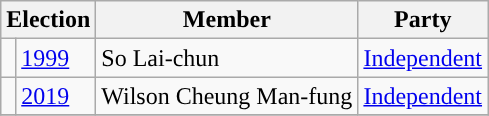<table class="wikitable">
<tr>
<th colspan="2">Election</th>
<th>Member</th>
<th>Party</th>
</tr>
<tr>
<td style="background-color:"></td>
<td><a href='#'>1999</a></td>
<td>So Lai-chun</td>
<td><a href='#'>Independent</a></td>
</tr>
<tr>
<td style="background-color:"></td>
<td><a href='#'>2019</a></td>
<td>Wilson Cheung Man-fung</td>
<td><a href='#'>Independent</a></td>
</tr>
<tr>
</tr>
</table>
